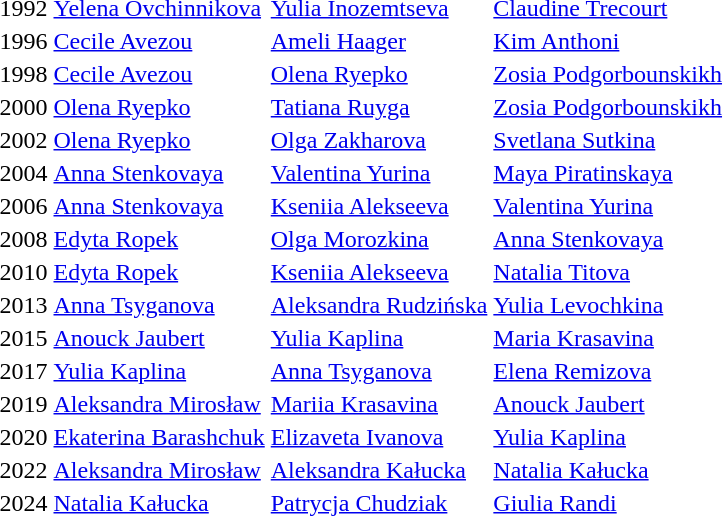<table>
<tr>
<td align="center">1992</td>
<td> <a href='#'>Yelena Ovchinnikova</a></td>
<td> <a href='#'>Yulia Inozemtseva</a></td>
<td> <a href='#'>Claudine Trecourt</a></td>
</tr>
<tr>
<td align="center">1996</td>
<td> <a href='#'>Cecile Avezou</a></td>
<td> <a href='#'>Ameli Haager</a></td>
<td> <a href='#'>Kim Anthoni</a></td>
</tr>
<tr>
<td align="center">1998</td>
<td> <a href='#'>Cecile Avezou</a></td>
<td> <a href='#'>Olena Ryepko</a></td>
<td> <a href='#'>Zosia Podgorbounskikh</a></td>
</tr>
<tr>
<td align="center">2000</td>
<td> <a href='#'>Olena Ryepko</a></td>
<td> <a href='#'>Tatiana Ruyga</a></td>
<td> <a href='#'>Zosia Podgorbounskikh</a></td>
</tr>
<tr>
<td align="center">2002</td>
<td> <a href='#'>Olena Ryepko</a></td>
<td> <a href='#'>Olga Zakharova</a></td>
<td> <a href='#'>Svetlana Sutkina</a></td>
</tr>
<tr>
<td align="center">2004</td>
<td> <a href='#'>Anna Stenkovaya</a></td>
<td> <a href='#'>Valentina Yurina</a></td>
<td> <a href='#'>Maya Piratinskaya</a></td>
</tr>
<tr>
<td align="center">2006</td>
<td> <a href='#'>Anna Stenkovaya</a></td>
<td> <a href='#'>Kseniia Alekseeva</a></td>
<td> <a href='#'>Valentina Yurina</a></td>
</tr>
<tr>
<td align="center">2008</td>
<td> <a href='#'>Edyta Ropek</a></td>
<td> <a href='#'>Olga Morozkina</a></td>
<td> <a href='#'>Anna Stenkovaya</a></td>
</tr>
<tr>
<td align="center">2010</td>
<td> <a href='#'>Edyta Ropek</a></td>
<td> <a href='#'>Kseniia Alekseeva</a></td>
<td> <a href='#'>Natalia Titova</a></td>
</tr>
<tr>
<td align="center">2013</td>
<td> <a href='#'>Anna Tsyganova</a></td>
<td> <a href='#'>Aleksandra Rudzińska</a></td>
<td> <a href='#'>Yulia Levochkina</a></td>
</tr>
<tr>
<td align="center">2015</td>
<td> <a href='#'>Anouck Jaubert</a></td>
<td> <a href='#'>Yulia Kaplina</a></td>
<td> <a href='#'>Maria Krasavina</a></td>
</tr>
<tr>
<td align="center">2017</td>
<td> <a href='#'>Yulia Kaplina</a></td>
<td> <a href='#'>Anna Tsyganova</a></td>
<td> <a href='#'>Elena Remizova</a></td>
</tr>
<tr>
<td align="center">2019</td>
<td> <a href='#'>Aleksandra Mirosław</a></td>
<td> <a href='#'>Mariia Krasavina</a></td>
<td> <a href='#'>Anouck Jaubert</a></td>
</tr>
<tr>
<td align="center">2020</td>
<td> <a href='#'>Ekaterina Barashchuk</a></td>
<td> <a href='#'>Elizaveta Ivanova</a></td>
<td> <a href='#'>Yulia Kaplina</a></td>
</tr>
<tr>
<td align="center">2022</td>
<td> <a href='#'>Aleksandra Mirosław</a></td>
<td> <a href='#'>Aleksandra Kałucka</a></td>
<td> <a href='#'>Natalia Kałucka</a></td>
</tr>
<tr>
<td align="center">2024</td>
<td> <a href='#'>Natalia Kałucka</a></td>
<td> <a href='#'>Patrycja Chudziak</a></td>
<td> <a href='#'>Giulia Randi</a></td>
</tr>
</table>
